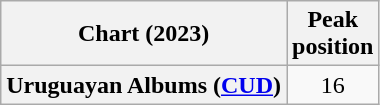<table class="wikitable sortable plainrowheaders" style="text-align:center">
<tr>
<th scope="col">Chart (2023)</th>
<th scope="col">Peak<br>position</th>
</tr>
<tr>
<th scope="row">Uruguayan Albums (<a href='#'>CUD</a>)</th>
<td>16</td>
</tr>
</table>
